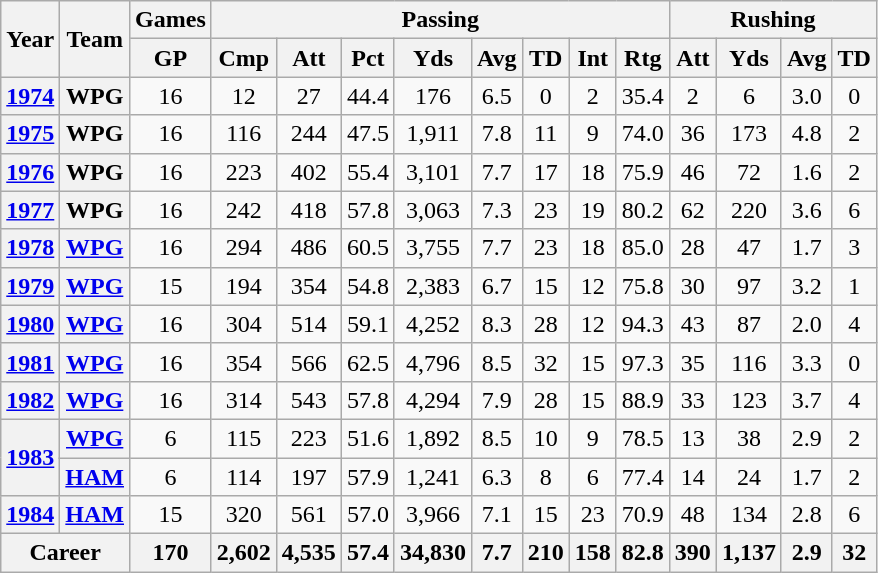<table class="wikitable" style="text-align: center;">
<tr>
<th rowspan="2">Year</th>
<th rowspan="2">Team</th>
<th colspan="1">Games</th>
<th colspan="8">Passing</th>
<th colspan="4">Rushing</th>
</tr>
<tr>
<th>GP</th>
<th>Cmp</th>
<th>Att</th>
<th>Pct</th>
<th>Yds</th>
<th>Avg</th>
<th>TD</th>
<th>Int</th>
<th>Rtg</th>
<th>Att</th>
<th>Yds</th>
<th>Avg</th>
<th>TD</th>
</tr>
<tr>
<th><a href='#'>1974</a></th>
<th>WPG</th>
<td>16</td>
<td>12</td>
<td>27</td>
<td>44.4</td>
<td>176</td>
<td>6.5</td>
<td>0</td>
<td>2</td>
<td>35.4</td>
<td>2</td>
<td>6</td>
<td>3.0</td>
<td>0</td>
</tr>
<tr>
<th><a href='#'>1975</a></th>
<th>WPG</th>
<td>16</td>
<td>116</td>
<td>244</td>
<td>47.5</td>
<td>1,911</td>
<td>7.8</td>
<td>11</td>
<td>9</td>
<td>74.0</td>
<td>36</td>
<td>173</td>
<td>4.8</td>
<td>2</td>
</tr>
<tr>
<th><a href='#'>1976</a></th>
<th>WPG</th>
<td>16</td>
<td>223</td>
<td>402</td>
<td>55.4</td>
<td>3,101</td>
<td>7.7</td>
<td>17</td>
<td>18</td>
<td>75.9</td>
<td>46</td>
<td>72</td>
<td>1.6</td>
<td>2</td>
</tr>
<tr>
<th><a href='#'>1977</a></th>
<th>WPG</th>
<td>16</td>
<td>242</td>
<td>418</td>
<td>57.8</td>
<td>3,063</td>
<td>7.3</td>
<td>23</td>
<td>19</td>
<td>80.2</td>
<td>62</td>
<td>220</td>
<td>3.6</td>
<td>6</td>
</tr>
<tr>
<th><a href='#'>1978</a></th>
<th><a href='#'>WPG</a></th>
<td>16</td>
<td>294</td>
<td>486</td>
<td>60.5</td>
<td>3,755</td>
<td>7.7</td>
<td>23</td>
<td>18</td>
<td>85.0</td>
<td>28</td>
<td>47</td>
<td>1.7</td>
<td>3</td>
</tr>
<tr>
<th><a href='#'>1979</a></th>
<th><a href='#'>WPG</a></th>
<td>15</td>
<td>194</td>
<td>354</td>
<td>54.8</td>
<td>2,383</td>
<td>6.7</td>
<td>15</td>
<td>12</td>
<td>75.8</td>
<td>30</td>
<td>97</td>
<td>3.2</td>
<td>1</td>
</tr>
<tr>
<th><a href='#'>1980</a></th>
<th><a href='#'>WPG</a></th>
<td>16</td>
<td>304</td>
<td>514</td>
<td>59.1</td>
<td>4,252</td>
<td>8.3</td>
<td>28</td>
<td>12</td>
<td>94.3</td>
<td>43</td>
<td>87</td>
<td>2.0</td>
<td>4</td>
</tr>
<tr>
<th><a href='#'>1981</a></th>
<th><a href='#'>WPG</a></th>
<td>16</td>
<td>354</td>
<td>566</td>
<td>62.5</td>
<td>4,796</td>
<td>8.5</td>
<td>32</td>
<td>15</td>
<td>97.3</td>
<td>35</td>
<td>116</td>
<td>3.3</td>
<td>0</td>
</tr>
<tr>
<th><a href='#'>1982</a></th>
<th><a href='#'>WPG</a></th>
<td>16</td>
<td>314</td>
<td>543</td>
<td>57.8</td>
<td>4,294</td>
<td>7.9</td>
<td>28</td>
<td>15</td>
<td>88.9</td>
<td>33</td>
<td>123</td>
<td>3.7</td>
<td>4</td>
</tr>
<tr>
<th rowspan="2"><a href='#'>1983</a></th>
<th><a href='#'>WPG</a></th>
<td>6</td>
<td>115</td>
<td>223</td>
<td>51.6</td>
<td>1,892</td>
<td>8.5</td>
<td>10</td>
<td>9</td>
<td>78.5</td>
<td>13</td>
<td>38</td>
<td>2.9</td>
<td>2</td>
</tr>
<tr>
<th><a href='#'>HAM</a></th>
<td>6</td>
<td>114</td>
<td>197</td>
<td>57.9</td>
<td>1,241</td>
<td>6.3</td>
<td>8</td>
<td>6</td>
<td>77.4</td>
<td>14</td>
<td>24</td>
<td>1.7</td>
<td>2</td>
</tr>
<tr>
<th><a href='#'>1984</a></th>
<th><a href='#'>HAM</a></th>
<td>15</td>
<td>320</td>
<td>561</td>
<td>57.0</td>
<td>3,966</td>
<td>7.1</td>
<td>15</td>
<td>23</td>
<td>70.9</td>
<td>48</td>
<td>134</td>
<td>2.8</td>
<td>6</td>
</tr>
<tr>
<th colspan="2">Career</th>
<th>170</th>
<th>2,602</th>
<th>4,535</th>
<th>57.4</th>
<th>34,830</th>
<th>7.7</th>
<th>210</th>
<th>158</th>
<th>82.8</th>
<th>390</th>
<th>1,137</th>
<th>2.9</th>
<th>32</th>
</tr>
</table>
